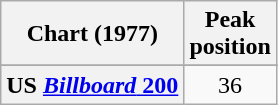<table class="wikitable sortable plainrowheaders" style="text-align:center">
<tr>
<th scope="col">Chart (1977)</th>
<th scope="col">Peak<br>position</th>
</tr>
<tr>
</tr>
<tr>
</tr>
<tr>
</tr>
<tr>
<th scope="row">US <a href='#'><em>Billboard</em> 200</a></th>
<td>36</td>
</tr>
</table>
